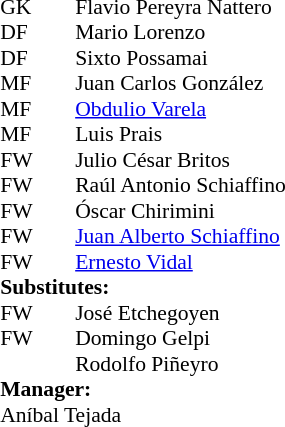<table style="font-size: 90%" cellspacing="0" cellpadding="0" align=center>
<tr>
<th width=25></th>
<th width=25></th>
</tr>
<tr>
<td>GK</td>
<td></td>
<td> Flavio Pereyra Nattero</td>
</tr>
<tr>
<td>DF</td>
<td></td>
<td> Mario Lorenzo</td>
</tr>
<tr>
<td>DF</td>
<td></td>
<td> Sixto Possamai</td>
</tr>
<tr>
<td>MF</td>
<td></td>
<td> Juan Carlos González</td>
</tr>
<tr>
<td>MF</td>
<td></td>
<td> <a href='#'>Obdulio Varela</a></td>
</tr>
<tr>
<td>MF</td>
<td></td>
<td> Luis Prais</td>
<td></td>
<td></td>
</tr>
<tr>
<td>FW</td>
<td></td>
<td> Julio César Britos</td>
<td></td>
<td></td>
</tr>
<tr>
<td>FW</td>
<td></td>
<td> Raúl Antonio Schiaffino</td>
</tr>
<tr>
<td>FW</td>
<td></td>
<td> Óscar Chirimini</td>
<td></td>
<td></td>
</tr>
<tr>
<td>FW</td>
<td></td>
<td> <a href='#'>Juan Alberto Schiaffino</a></td>
</tr>
<tr>
<td>FW</td>
<td></td>
<td> <a href='#'>Ernesto Vidal</a></td>
</tr>
<tr>
<td colspan=3><strong>Substitutes:</strong></td>
</tr>
<tr>
<td>FW</td>
<td></td>
<td> José Etchegoyen</td>
<td></td>
<td></td>
</tr>
<tr>
<td>FW</td>
<td></td>
<td> Domingo Gelpi</td>
<td></td>
<td></td>
</tr>
<tr>
<td></td>
<td></td>
<td> Rodolfo Piñeyro</td>
<td></td>
<td></td>
</tr>
<tr>
<td colspan=3><strong>Manager:</strong></td>
</tr>
<tr>
<td colspan=4> Aníbal Tejada</td>
</tr>
</table>
